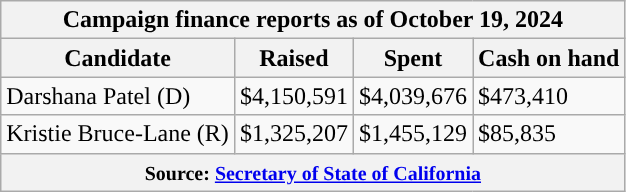<table class="wikitable sortable">
<tr>
<th colspan=4>Campaign finance reports as of October 19, 2024</th>
</tr>
<tr style="text-align:center;">
<th>Candidate</th>
<th>Raised</th>
<th>Spent</th>
<th>Cash on hand</th>
</tr>
<tr>
<td style="color:black;background-color:">Darshana Patel (D)</td>
<td>$4,150,591</td>
<td>$4,039,676</td>
<td>$473,410</td>
</tr>
<tr>
<td style="background-color:">Kristie Bruce-Lane (R)</td>
<td>$1,325,207</td>
<td>$1,455,129</td>
<td>$85,835</td>
</tr>
<tr>
<th colspan="4"><small>Source: <a href='#'>Secretary of State of California</a></small></th>
</tr>
</table>
